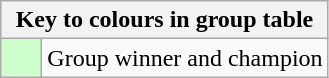<table class="wikitable" style="text-align: center;">
<tr>
<th colspan=2>Key to colours in group table</th>
</tr>
<tr>
<td bgcolor=#ccffcc style="width: 20px;"></td>
<td align=left>Group winner and champion</td>
</tr>
</table>
